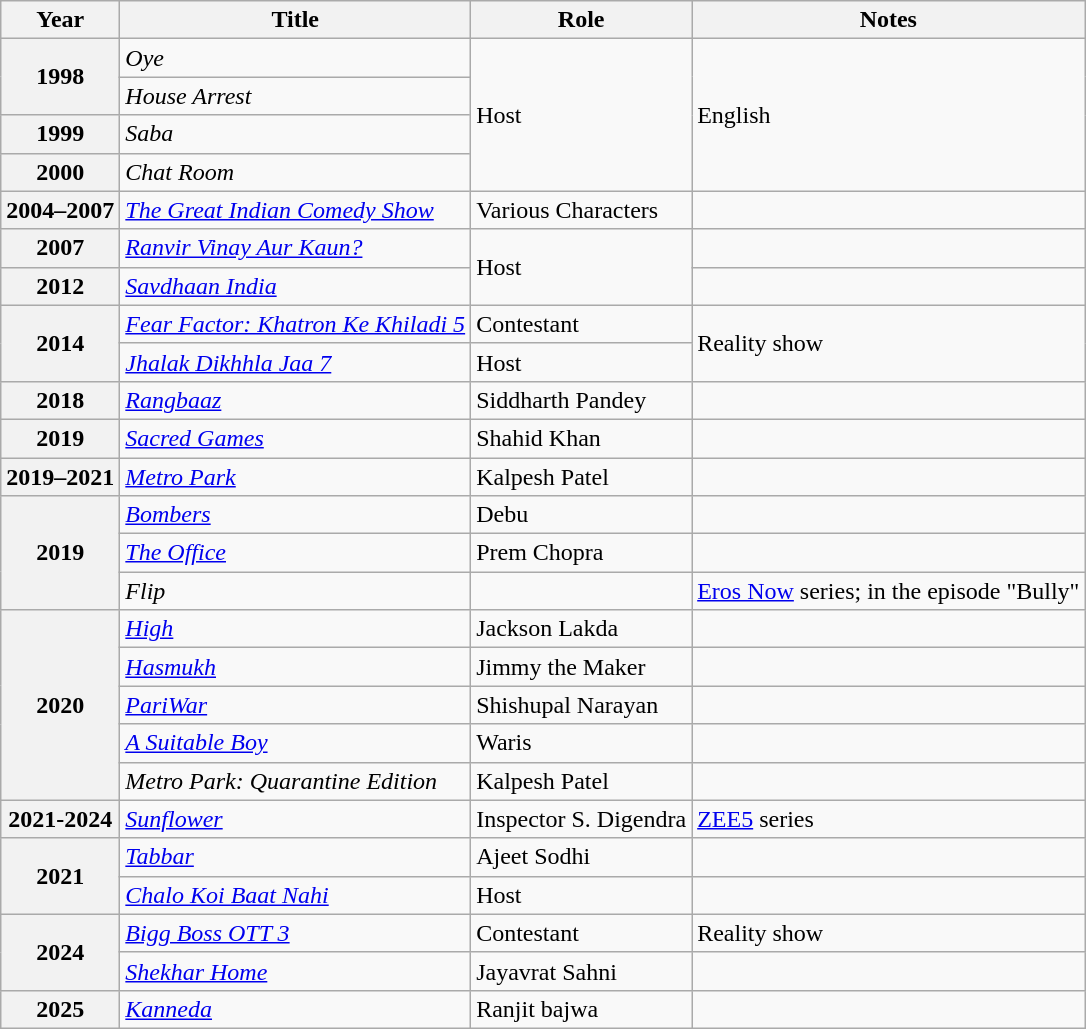<table class="wikitable plainrowheaders sortable">
<tr>
<th scope="col">Year</th>
<th scope="col">Title</th>
<th scope="col">Role</th>
<th scope="col">Notes</th>
</tr>
<tr>
<th scope="row" rowspan="2">1998</th>
<td><em>Oye</em></td>
<td rowspan=4>Host</td>
<td rowspan=4>English </td>
</tr>
<tr>
<td><em>House Arrest</em></td>
</tr>
<tr>
<th scope="row">1999</th>
<td><em>Saba</em></td>
</tr>
<tr>
<th scope="row">2000</th>
<td><em>Chat Room</em></td>
</tr>
<tr>
<th scope="row">2004–2007</th>
<td><em><a href='#'>The Great Indian Comedy Show</a></em></td>
<td>Various Characters</td>
<td></td>
</tr>
<tr>
<th scope="row">2007</th>
<td><em><a href='#'>Ranvir Vinay Aur Kaun?</a></em></td>
<td rowspan=2>Host</td>
<td></td>
</tr>
<tr>
<th scope="row">2012</th>
<td><em><a href='#'>Savdhaan India</a></em></td>
<td></td>
</tr>
<tr>
<th scope="row" rowspan="2">2014</th>
<td><em><a href='#'>Fear Factor: Khatron Ke Khiladi 5</a></em></td>
<td>Contestant</td>
<td rowspan=2>Reality show</td>
</tr>
<tr>
<td><em><a href='#'>Jhalak Dikhhla Jaa 7</a></em></td>
<td>Host</td>
</tr>
<tr>
<th scope="row">2018</th>
<td><a href='#'><em>Rangbaaz</em></a></td>
<td>Siddharth Pandey</td>
<td></td>
</tr>
<tr>
<th scope="row">2019</th>
<td><a href='#'><em>Sacred Games</em></a></td>
<td>Shahid Khan</td>
<td></td>
</tr>
<tr>
<th scope="row">2019–2021</th>
<td><em><a href='#'>Metro Park</a></em></td>
<td>Kalpesh Patel</td>
<td></td>
</tr>
<tr>
<th scope="row" rowspan=3>2019</th>
<td><em><a href='#'>Bombers</a></em></td>
<td>Debu</td>
<td></td>
</tr>
<tr>
<td><em><a href='#'>The Office</a></em></td>
<td>Prem Chopra</td>
<td></td>
</tr>
<tr>
<td><em>Flip</em></td>
<td></td>
<td><a href='#'>Eros Now</a> series; in the episode "Bully"</td>
</tr>
<tr>
<th scope="row" rowspan="5">2020</th>
<td><em><a href='#'>High</a></em></td>
<td>Jackson Lakda</td>
<td></td>
</tr>
<tr>
<td><em><a href='#'>Hasmukh</a></em></td>
<td>Jimmy the Maker</td>
<td></td>
</tr>
<tr>
<td><em><a href='#'>PariWar</a></em></td>
<td>Shishupal Narayan</td>
<td></td>
</tr>
<tr>
<td><em><a href='#'>A Suitable Boy</a></em></td>
<td>Waris</td>
<td></td>
</tr>
<tr>
<td><em>Metro Park: Quarantine Edition</em></td>
<td>Kalpesh Patel</td>
<td></td>
</tr>
<tr>
<th scope="row">2021-2024</th>
<td><em><a href='#'>Sunflower</a></em></td>
<td>Inspector S. Digendra</td>
<td><a href='#'>ZEE5</a> series</td>
</tr>
<tr>
<th scope="row" rowspan="2">2021</th>
<td><em><a href='#'>Tabbar</a></em></td>
<td>Ajeet Sodhi</td>
<td></td>
</tr>
<tr>
<td><em><a href='#'>Chalo Koi Baat Nahi</a></em></td>
<td>Host</td>
<td></td>
</tr>
<tr>
<th scope="row" rowspan=2>2024</th>
<td><em><a href='#'>Bigg Boss OTT 3</a></em></td>
<td>Contestant</td>
<td>Reality show</td>
</tr>
<tr>
<td><em><a href='#'>Shekhar Home</a></em></td>
<td>Jayavrat Sahni</td>
<td></td>
</tr>
<tr>
<th scope="row">2025</th>
<td><em><a href='#'>Kanneda</a></em></td>
<td>Ranjit bajwa</td>
<td></td>
</tr>
</table>
